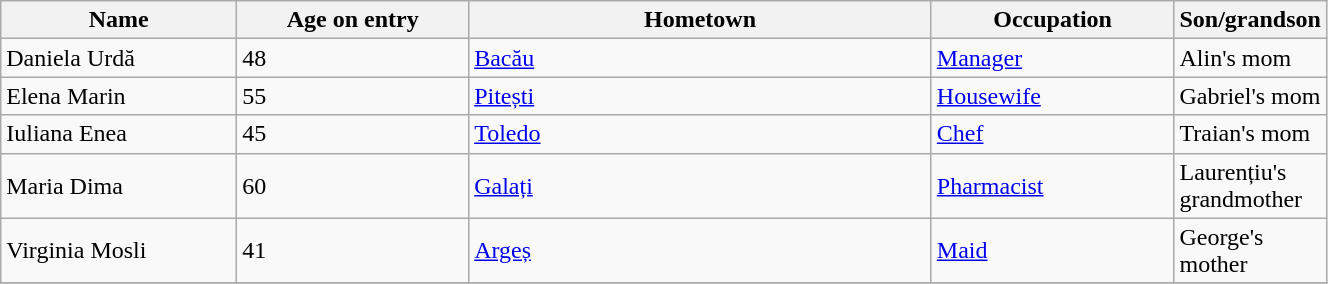<table class="wikitable sortable" style="width: 70%">
<tr>
<th style="width: 20%">Name</th>
<th style="width: 20%">Age on entry</th>
<th style="width: 40%">Hometown</th>
<th style="width: 23%">Occupation</th>
<th style="width: 120%">Son/grandson</th>
</tr>
<tr>
<td>Daniela Urdă</td>
<td>48</td>
<td><a href='#'>Bacău</a></td>
<td><a href='#'>Manager</a></td>
<td>Alin's mom</td>
</tr>
<tr>
<td>Elena Marin</td>
<td>55</td>
<td><a href='#'>Pitești</a></td>
<td><a href='#'>Housewife</a></td>
<td>Gabriel's mom</td>
</tr>
<tr>
<td>Iuliana Enea</td>
<td>45</td>
<td align="left"> <a href='#'>Toledo</a></td>
<td><a href='#'>Chef</a></td>
<td>Traian's mom</td>
</tr>
<tr>
<td>Maria Dima</td>
<td>60</td>
<td><a href='#'>Galați</a></td>
<td><a href='#'>Pharmacist</a></td>
<td>Laurențiu's grandmother</td>
</tr>
<tr>
<td>Virginia Mosli</td>
<td>41</td>
<td><a href='#'>Argeș</a></td>
<td><a href='#'>Maid</a></td>
<td>George's mother</td>
</tr>
<tr>
</tr>
</table>
